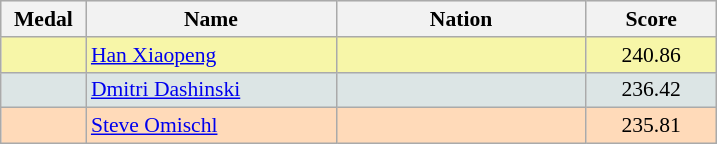<table class=wikitable style="border:1px solid #AAAAAA;font-size:90%">
<tr bgcolor="#E4E4E4">
<th width=50>Medal</th>
<th width=160>Name</th>
<th width=160>Nation</th>
<th width=80>Score</th>
</tr>
<tr bgcolor="#F7F6A8">
<td align="center"></td>
<td><a href='#'>Han Xiaopeng</a></td>
<td></td>
<td align="center">240.86</td>
</tr>
<tr bgcolor="#DCE5E5">
<td align="center"></td>
<td><a href='#'>Dmitri Dashinski</a></td>
<td></td>
<td align="center">236.42</td>
</tr>
<tr bgcolor="#FFDAB9">
<td align="center"></td>
<td><a href='#'>Steve Omischl</a></td>
<td></td>
<td align="center">235.81</td>
</tr>
</table>
